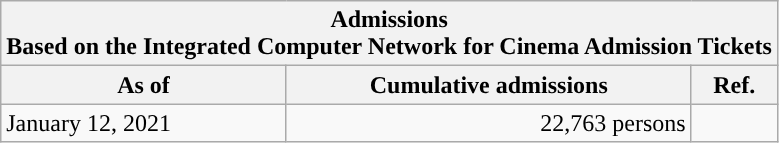<table class="wikitable sortable">
<tr>
<th colspan="3">Admissions<br>Based on the Integrated Computer Network for Cinema Admission Tickets</th>
</tr>
<tr>
<th>As of</th>
<th>Cumulative admissions</th>
<th class="unsortable">Ref.</th>
</tr>
<tr>
<td>January 12, 2021</td>
<td style="text-align:right;">22,763 persons</td>
<td></td>
</tr>
</table>
